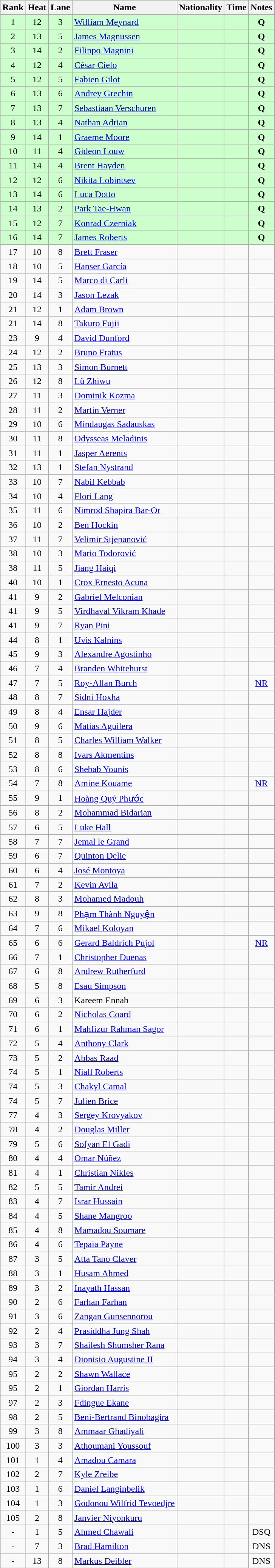<table class="wikitable sortable" style="text-align:center">
<tr>
<th>Rank</th>
<th>Heat</th>
<th>Lane</th>
<th>Name</th>
<th>Nationality</th>
<th>Time</th>
<th>Notes</th>
</tr>
<tr bgcolor=ccffcc>
<td>1</td>
<td>12</td>
<td>3</td>
<td align=left><a href='#'>William Meynard</a></td>
<td align=left></td>
<td></td>
<td><strong>Q</strong></td>
</tr>
<tr bgcolor=ccffcc>
<td>2</td>
<td>13</td>
<td>5</td>
<td align=left><a href='#'>James Magnussen</a></td>
<td align=left></td>
<td></td>
<td><strong>Q</strong></td>
</tr>
<tr bgcolor=ccffcc>
<td>3</td>
<td>14</td>
<td>2</td>
<td align=left><a href='#'>Filippo Magnini</a></td>
<td align=left></td>
<td></td>
<td><strong>Q</strong></td>
</tr>
<tr bgcolor=ccffcc>
<td>4</td>
<td>12</td>
<td>4</td>
<td align=left><a href='#'>César Cielo</a></td>
<td align=left></td>
<td></td>
<td><strong>Q</strong></td>
</tr>
<tr bgcolor=ccffcc>
<td>5</td>
<td>12</td>
<td>5</td>
<td align=left><a href='#'>Fabien Gilot</a></td>
<td align=left></td>
<td></td>
<td><strong>Q</strong></td>
</tr>
<tr bgcolor=ccffcc>
<td>6</td>
<td>13</td>
<td>6</td>
<td align=left><a href='#'>Andrey Grechin</a></td>
<td align=left></td>
<td></td>
<td><strong>Q</strong></td>
</tr>
<tr bgcolor=ccffcc>
<td>7</td>
<td>13</td>
<td>7</td>
<td align=left><a href='#'>Sebastiaan Verschuren</a></td>
<td align=left></td>
<td></td>
<td><strong>Q</strong></td>
</tr>
<tr bgcolor=ccffcc>
<td>8</td>
<td>13</td>
<td>4</td>
<td align=left><a href='#'>Nathan Adrian</a></td>
<td align=left></td>
<td></td>
<td><strong>Q</strong></td>
</tr>
<tr bgcolor=ccffcc>
<td>9</td>
<td>14</td>
<td>1</td>
<td align=left><a href='#'>Graeme Moore</a></td>
<td align=left></td>
<td></td>
<td><strong>Q</strong></td>
</tr>
<tr bgcolor=ccffcc>
<td>10</td>
<td>11</td>
<td>4</td>
<td align=left><a href='#'>Gideon Louw</a></td>
<td align=left></td>
<td></td>
<td><strong>Q</strong></td>
</tr>
<tr bgcolor=ccffcc>
<td>11</td>
<td>14</td>
<td>4</td>
<td align=left><a href='#'>Brent Hayden</a></td>
<td align=left></td>
<td></td>
<td><strong>Q</strong></td>
</tr>
<tr bgcolor=ccffcc>
<td>12</td>
<td>12</td>
<td>6</td>
<td align=left><a href='#'>Nikita Lobintsev</a></td>
<td align=left></td>
<td></td>
<td><strong>Q</strong></td>
</tr>
<tr bgcolor=ccffcc>
<td>13</td>
<td>14</td>
<td>6</td>
<td align=left><a href='#'>Luca Dotto</a></td>
<td align=left></td>
<td></td>
<td><strong>Q</strong></td>
</tr>
<tr bgcolor=ccffcc>
<td>14</td>
<td>13</td>
<td>2</td>
<td align=left><a href='#'>Park Tae-Hwan</a></td>
<td align=left></td>
<td></td>
<td><strong>Q</strong></td>
</tr>
<tr bgcolor=ccffcc>
<td>15</td>
<td>12</td>
<td>7</td>
<td align=left><a href='#'>Konrad Czerniak</a></td>
<td align=left></td>
<td></td>
<td><strong>Q</strong></td>
</tr>
<tr bgcolor=ccffcc>
<td>16</td>
<td>14</td>
<td>7</td>
<td align=left><a href='#'>James Roberts</a></td>
<td align=left></td>
<td></td>
<td><strong>Q</strong></td>
</tr>
<tr>
<td>17</td>
<td>10</td>
<td>8</td>
<td align=left><a href='#'>Brett Fraser</a></td>
<td align=left></td>
<td></td>
<td></td>
</tr>
<tr>
<td>18</td>
<td>10</td>
<td>5</td>
<td align=left><a href='#'>Hanser García</a></td>
<td align=left></td>
<td></td>
<td></td>
</tr>
<tr>
<td>19</td>
<td>14</td>
<td>5</td>
<td align=left><a href='#'>Marco di Carli</a></td>
<td align=left></td>
<td></td>
<td></td>
</tr>
<tr>
<td>20</td>
<td>14</td>
<td>3</td>
<td align=left><a href='#'>Jason Lezak</a></td>
<td align=left></td>
<td></td>
<td></td>
</tr>
<tr>
<td>21</td>
<td>12</td>
<td>1</td>
<td align=left><a href='#'>Adam Brown</a></td>
<td align=left></td>
<td></td>
<td></td>
</tr>
<tr>
<td>21</td>
<td>14</td>
<td>8</td>
<td align=left><a href='#'>Takuro Fujii</a></td>
<td align=left></td>
<td></td>
<td></td>
</tr>
<tr>
<td>23</td>
<td>9</td>
<td>4</td>
<td align=left><a href='#'>David Dunford</a></td>
<td align=left></td>
<td></td>
<td></td>
</tr>
<tr>
<td>24</td>
<td>12</td>
<td>2</td>
<td align=left><a href='#'>Bruno Fratus</a></td>
<td align=left></td>
<td></td>
<td></td>
</tr>
<tr>
<td>25</td>
<td>13</td>
<td>3</td>
<td align=left><a href='#'>Simon Burnett</a></td>
<td align=left></td>
<td></td>
<td></td>
</tr>
<tr>
<td>26</td>
<td>12</td>
<td>8</td>
<td align=left><a href='#'>Lü Zhiwu</a></td>
<td align=left></td>
<td></td>
<td></td>
</tr>
<tr>
<td>27</td>
<td>11</td>
<td>3</td>
<td align=left><a href='#'>Dominik Kozma</a></td>
<td align=left></td>
<td></td>
<td></td>
</tr>
<tr>
<td>28</td>
<td>11</td>
<td>2</td>
<td align=left><a href='#'>Martin Verner</a></td>
<td align=left></td>
<td></td>
<td></td>
</tr>
<tr>
<td>29</td>
<td>10</td>
<td>6</td>
<td align=left><a href='#'>Mindaugas Sadauskas</a></td>
<td align=left></td>
<td></td>
<td></td>
</tr>
<tr>
<td>30</td>
<td>11</td>
<td>8</td>
<td align=left><a href='#'>Odysseas Meladinis</a></td>
<td align=left></td>
<td></td>
<td></td>
</tr>
<tr>
<td>31</td>
<td>11</td>
<td>1</td>
<td align=left><a href='#'>Jasper Aerents</a></td>
<td align=left></td>
<td></td>
<td></td>
</tr>
<tr>
<td>32</td>
<td>13</td>
<td>1</td>
<td align=left><a href='#'>Stefan Nystrand</a></td>
<td align=left></td>
<td></td>
<td></td>
</tr>
<tr>
<td>33</td>
<td>10</td>
<td>7</td>
<td align=left><a href='#'>Nabil Kebbab</a></td>
<td align=left></td>
<td></td>
<td></td>
</tr>
<tr>
<td>34</td>
<td>10</td>
<td>4</td>
<td align=left><a href='#'>Flori Lang</a></td>
<td align=left></td>
<td></td>
<td></td>
</tr>
<tr>
<td>35</td>
<td>11</td>
<td>6</td>
<td align=left><a href='#'>Nimrod Shapira Bar-Or</a></td>
<td align=left></td>
<td></td>
<td></td>
</tr>
<tr>
<td>36</td>
<td>10</td>
<td>2</td>
<td align=left><a href='#'>Ben Hockin</a></td>
<td align=left></td>
<td></td>
<td></td>
</tr>
<tr>
<td>37</td>
<td>11</td>
<td>7</td>
<td align=left><a href='#'>Velimir Stjepanović</a></td>
<td align=left></td>
<td></td>
<td></td>
</tr>
<tr>
<td>38</td>
<td>10</td>
<td>3</td>
<td align=left><a href='#'>Mario Todorović</a></td>
<td align=left></td>
<td></td>
<td></td>
</tr>
<tr>
<td>38</td>
<td>11</td>
<td>5</td>
<td align=left><a href='#'>Jiang Haiqi</a></td>
<td align=left></td>
<td></td>
<td></td>
</tr>
<tr>
<td>40</td>
<td>10</td>
<td>1</td>
<td align=left><a href='#'>Crox Ernesto Acuna</a></td>
<td align=left></td>
<td></td>
<td></td>
</tr>
<tr>
<td>41</td>
<td>9</td>
<td>2</td>
<td align=left><a href='#'>Gabriel Melconian</a></td>
<td align=left></td>
<td></td>
<td></td>
</tr>
<tr>
<td>41</td>
<td>9</td>
<td>5</td>
<td align=left><a href='#'>Virdhaval Vikram Khade</a></td>
<td align=left></td>
<td></td>
<td></td>
</tr>
<tr>
<td>41</td>
<td>9</td>
<td>7</td>
<td align=left><a href='#'>Ryan Pini</a></td>
<td align=left></td>
<td></td>
<td></td>
</tr>
<tr>
<td>44</td>
<td>8</td>
<td>1</td>
<td align=left><a href='#'>Uvis Kalnins</a></td>
<td align=left></td>
<td></td>
<td></td>
</tr>
<tr>
<td>45</td>
<td>9</td>
<td>3</td>
<td align=left><a href='#'>Alexandre Agostinho</a></td>
<td align=left></td>
<td></td>
<td></td>
</tr>
<tr>
<td>46</td>
<td>7</td>
<td>4</td>
<td align=left><a href='#'>Branden Whitehurst</a></td>
<td align=left></td>
<td></td>
<td></td>
</tr>
<tr>
<td>47</td>
<td>7</td>
<td>5</td>
<td align=left><a href='#'>Roy-Allan Burch</a></td>
<td align=left></td>
<td></td>
<td><a href='#'>NR</a></td>
</tr>
<tr>
<td>48</td>
<td>8</td>
<td>7</td>
<td align=left><a href='#'>Sidni Hoxha</a></td>
<td align=left></td>
<td></td>
<td></td>
</tr>
<tr>
<td>49</td>
<td>8</td>
<td>4</td>
<td align=left><a href='#'>Ensar Hajder</a></td>
<td align=left></td>
<td></td>
<td></td>
</tr>
<tr>
<td>50</td>
<td>9</td>
<td>6</td>
<td align=left><a href='#'>Matias Aguilera</a></td>
<td align=left></td>
<td></td>
<td></td>
</tr>
<tr>
<td>51</td>
<td>8</td>
<td>5</td>
<td align=left><a href='#'>Charles William Walker</a></td>
<td align=left></td>
<td></td>
<td></td>
</tr>
<tr>
<td>52</td>
<td>8</td>
<td>8</td>
<td align=left><a href='#'>Ivars Akmentins</a></td>
<td align=left></td>
<td></td>
<td></td>
</tr>
<tr>
<td>53</td>
<td>8</td>
<td>6</td>
<td align=left><a href='#'>Shebab Younis</a></td>
<td align=left></td>
<td></td>
<td></td>
</tr>
<tr>
<td>54</td>
<td>7</td>
<td>8</td>
<td align=left><a href='#'>Amine Kouame</a></td>
<td align=left></td>
<td></td>
<td><a href='#'>NR</a></td>
</tr>
<tr>
<td>55</td>
<td>9</td>
<td>1</td>
<td align=left><a href='#'>Hoàng Quý Phước</a></td>
<td align=left></td>
<td></td>
<td></td>
</tr>
<tr>
<td>56</td>
<td>8</td>
<td>2</td>
<td align=left><a href='#'>Mohammad Bidarian</a></td>
<td align=left></td>
<td></td>
<td></td>
</tr>
<tr>
<td>57</td>
<td>6</td>
<td>5</td>
<td align=left><a href='#'>Luke Hall</a></td>
<td align=left></td>
<td></td>
<td></td>
</tr>
<tr>
<td>58</td>
<td>7</td>
<td>7</td>
<td align=left><a href='#'>Jemal le Grand</a></td>
<td align=left></td>
<td></td>
<td></td>
</tr>
<tr>
<td>59</td>
<td>6</td>
<td>7</td>
<td align=left><a href='#'>Quinton Delie</a></td>
<td align=left></td>
<td></td>
<td></td>
</tr>
<tr>
<td>60</td>
<td>6</td>
<td>4</td>
<td align=left><a href='#'>José Montoya</a></td>
<td align=left></td>
<td></td>
<td></td>
</tr>
<tr>
<td>61</td>
<td>7</td>
<td>2</td>
<td align=left><a href='#'>Kevin Avila</a></td>
<td align=left></td>
<td></td>
<td></td>
</tr>
<tr>
<td>62</td>
<td>8</td>
<td>3</td>
<td align=left><a href='#'>Mohamed Madouh</a></td>
<td align=left></td>
<td></td>
<td></td>
</tr>
<tr>
<td>63</td>
<td>9</td>
<td>8</td>
<td align=left><a href='#'>Phạm Thành Nguyện</a></td>
<td align=left></td>
<td></td>
<td></td>
</tr>
<tr>
<td>64</td>
<td>7</td>
<td>6</td>
<td align=left><a href='#'>Mikael Koloyan</a></td>
<td align=left></td>
<td></td>
<td></td>
</tr>
<tr>
<td>65</td>
<td>6</td>
<td>6</td>
<td align=left><a href='#'>Gerard Baldrich Pujol</a></td>
<td align=left></td>
<td></td>
<td><a href='#'>NR</a></td>
</tr>
<tr>
<td>66</td>
<td>7</td>
<td>1</td>
<td align=left><a href='#'>Christopher Duenas</a></td>
<td align=left></td>
<td></td>
<td></td>
</tr>
<tr>
<td>67</td>
<td>6</td>
<td>8</td>
<td align=left><a href='#'>Andrew Rutherfurd</a></td>
<td align=left></td>
<td></td>
<td></td>
</tr>
<tr>
<td>68</td>
<td>5</td>
<td>8</td>
<td align=left><a href='#'>Esau Simpson</a></td>
<td align=left></td>
<td></td>
<td></td>
</tr>
<tr>
<td>69</td>
<td>6</td>
<td>3</td>
<td align=left>Kareem Ennab</td>
<td align=left></td>
<td></td>
<td></td>
</tr>
<tr>
<td>70</td>
<td>6</td>
<td>2</td>
<td align=left><a href='#'>Nicholas Coard</a></td>
<td align=left></td>
<td></td>
<td></td>
</tr>
<tr>
<td>71</td>
<td>6</td>
<td>1</td>
<td align=left><a href='#'>Mahfizur Rahman Sagor</a></td>
<td align=left></td>
<td></td>
<td></td>
</tr>
<tr>
<td>72</td>
<td>5</td>
<td>4</td>
<td align=left><a href='#'>Anthony Clark</a></td>
<td align=left></td>
<td></td>
<td></td>
</tr>
<tr>
<td>73</td>
<td>5</td>
<td>2</td>
<td align=left><a href='#'>Abbas Raad</a></td>
<td align=left></td>
<td></td>
<td></td>
</tr>
<tr>
<td>74</td>
<td>5</td>
<td>1</td>
<td align=left><a href='#'>Niall Roberts</a></td>
<td align=left></td>
<td></td>
<td></td>
</tr>
<tr>
<td>74</td>
<td>5</td>
<td>3</td>
<td align=left><a href='#'>Chakyl Camal</a></td>
<td align=left></td>
<td></td>
<td></td>
</tr>
<tr>
<td>74</td>
<td>5</td>
<td>7</td>
<td align=left><a href='#'>Julien Brice</a></td>
<td align=left></td>
<td></td>
<td></td>
</tr>
<tr>
<td>77</td>
<td>4</td>
<td>3</td>
<td align=left><a href='#'>Sergey Krovyakov</a></td>
<td align=left></td>
<td></td>
<td></td>
</tr>
<tr>
<td>78</td>
<td>4</td>
<td>2</td>
<td align=left><a href='#'>Douglas Miller</a></td>
<td align=left></td>
<td></td>
<td></td>
</tr>
<tr>
<td>79</td>
<td>5</td>
<td>6</td>
<td align=left><a href='#'>Sofyan El Gadi</a></td>
<td align=left></td>
<td></td>
<td></td>
</tr>
<tr>
<td>80</td>
<td>4</td>
<td>4</td>
<td align=left><a href='#'>Omar Núñez</a></td>
<td align=left></td>
<td></td>
<td></td>
</tr>
<tr>
<td>81</td>
<td>4</td>
<td>1</td>
<td align=left><a href='#'>Christian Nikles</a></td>
<td align=left></td>
<td></td>
<td></td>
</tr>
<tr>
<td>82</td>
<td>5</td>
<td>5</td>
<td align=left><a href='#'>Tamir Andrei</a></td>
<td align=left></td>
<td></td>
<td></td>
</tr>
<tr>
<td>83</td>
<td>4</td>
<td>7</td>
<td align=left><a href='#'>Israr Hussain</a></td>
<td align=left></td>
<td></td>
<td></td>
</tr>
<tr>
<td>84</td>
<td>4</td>
<td>5</td>
<td align=left><a href='#'>Shane Mangroo</a></td>
<td align=left></td>
<td></td>
<td></td>
</tr>
<tr>
<td>85</td>
<td>4</td>
<td>8</td>
<td align=left><a href='#'>Mamadou Soumare</a></td>
<td align=left></td>
<td></td>
<td></td>
</tr>
<tr>
<td>86</td>
<td>4</td>
<td>6</td>
<td align=left><a href='#'>Tepaia Payne</a></td>
<td align=left></td>
<td></td>
<td></td>
</tr>
<tr>
<td>87</td>
<td>3</td>
<td>5</td>
<td align=left><a href='#'>Atta Tano Claver</a></td>
<td align=left></td>
<td></td>
<td></td>
</tr>
<tr>
<td>88</td>
<td>3</td>
<td>1</td>
<td align=left><a href='#'>Husam Ahmed</a></td>
<td align=left></td>
<td></td>
<td></td>
</tr>
<tr>
<td>89</td>
<td>3</td>
<td>2</td>
<td align=left><a href='#'>Inayath Hassan</a></td>
<td align=left></td>
<td></td>
<td></td>
</tr>
<tr>
<td>90</td>
<td>2</td>
<td>6</td>
<td align=left><a href='#'>Farhan Farhan</a></td>
<td align=left></td>
<td></td>
<td></td>
</tr>
<tr>
<td>91</td>
<td>3</td>
<td>6</td>
<td align=left><a href='#'>Zangan Gunsennorou</a></td>
<td align=left></td>
<td></td>
<td></td>
</tr>
<tr>
<td>92</td>
<td>2</td>
<td>4</td>
<td align=left><a href='#'>Prasiddha Jung Shah</a></td>
<td align=left></td>
<td></td>
<td></td>
</tr>
<tr>
<td>93</td>
<td>3</td>
<td>7</td>
<td align=left><a href='#'>Shailesh Shumsher Rana</a></td>
<td align=left></td>
<td></td>
<td></td>
</tr>
<tr>
<td>94</td>
<td>3</td>
<td>4</td>
<td align=left><a href='#'>Dionisio Augustine II</a></td>
<td align=left></td>
<td></td>
<td></td>
</tr>
<tr>
<td>95</td>
<td>2</td>
<td>2</td>
<td align=left><a href='#'>Shawn Wallace</a></td>
<td align=left></td>
<td></td>
<td></td>
</tr>
<tr>
<td>95</td>
<td>2</td>
<td>1</td>
<td align=left><a href='#'>Giordan Harris</a></td>
<td align=left></td>
<td></td>
<td></td>
</tr>
<tr>
<td>97</td>
<td>2</td>
<td>3</td>
<td align=left><a href='#'>Fdingue Ekane</a></td>
<td align=left></td>
<td></td>
<td></td>
</tr>
<tr>
<td>98</td>
<td>2</td>
<td>5</td>
<td align=left><a href='#'>Beni-Bertrand Binobagira</a></td>
<td align=left></td>
<td></td>
<td></td>
</tr>
<tr>
<td>99</td>
<td>3</td>
<td>8</td>
<td align=left><a href='#'>Ammaar Ghadiyali</a></td>
<td align=left></td>
<td></td>
<td></td>
</tr>
<tr>
<td>100</td>
<td>3</td>
<td>3</td>
<td align=left><a href='#'>Athoumani Youssouf</a></td>
<td align=left></td>
<td></td>
<td></td>
</tr>
<tr>
<td>101</td>
<td>1</td>
<td>4</td>
<td align=left><a href='#'>Amadou Camara</a></td>
<td align=left></td>
<td></td>
<td></td>
</tr>
<tr>
<td>102</td>
<td>2</td>
<td>7</td>
<td align=left><a href='#'>Kyle Zreibe</a></td>
<td align=left></td>
<td></td>
<td></td>
</tr>
<tr>
<td>103</td>
<td>1</td>
<td>6</td>
<td align=left><a href='#'>Daniel Langinbelik</a></td>
<td align=left></td>
<td></td>
<td></td>
</tr>
<tr>
<td>104</td>
<td>1</td>
<td>3</td>
<td align=left><a href='#'>Godonou Wilfrid Tevoedjre</a></td>
<td align=left></td>
<td></td>
<td></td>
</tr>
<tr>
<td>105</td>
<td>2</td>
<td>8</td>
<td align=left><a href='#'>Janvier Niyonkuru</a></td>
<td align=left></td>
<td></td>
<td></td>
</tr>
<tr>
<td>-</td>
<td>1</td>
<td>5</td>
<td align=left><a href='#'>Ahmed Chawali</a></td>
<td align=left></td>
<td></td>
<td>DSQ</td>
</tr>
<tr>
<td>-</td>
<td>7</td>
<td>3</td>
<td align=left><a href='#'>Brad Hamilton</a></td>
<td align=left></td>
<td></td>
<td>DNS</td>
</tr>
<tr>
<td>-</td>
<td>13</td>
<td>8</td>
<td align=left><a href='#'>Markus Deibler</a></td>
<td align=left></td>
<td></td>
<td>DNS</td>
</tr>
</table>
